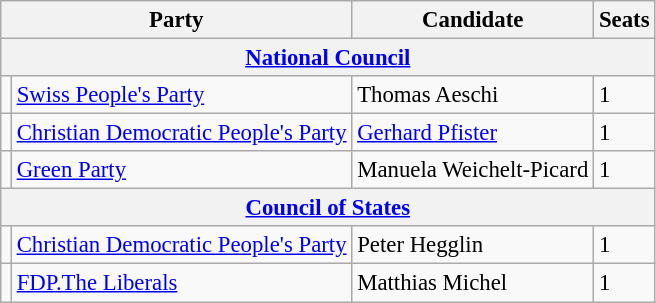<table class="wikitable" style="font-size:95%;">
<tr>
<th colspan=2>Party</th>
<th>Candidate</th>
<th>Seats</th>
</tr>
<tr>
<th colspan=4><a href='#'>National Council</a></th>
</tr>
<tr>
<td bgcolor=></td>
<td align=left><a href='#'>Swiss People's Party</a></td>
<td>Thomas Aeschi</td>
<td>1</td>
</tr>
<tr>
<td bgcolor=></td>
<td align=left><a href='#'>Christian Democratic People's Party</a></td>
<td><a href='#'>Gerhard Pfister</a></td>
<td>1</td>
</tr>
<tr>
<td bgcolor=></td>
<td align=left><a href='#'>Green Party</a></td>
<td>Manuela Weichelt-Picard</td>
<td>1</td>
</tr>
<tr>
<th colspan=6><a href='#'>Council of States</a></th>
</tr>
<tr>
<td bgcolor=></td>
<td align=left><a href='#'>Christian Democratic People's Party</a></td>
<td>Peter Hegglin</td>
<td>1</td>
</tr>
<tr>
<td bgcolor=></td>
<td align=left><a href='#'>FDP.The Liberals</a></td>
<td>Matthias Michel</td>
<td>1</td>
</tr>
</table>
